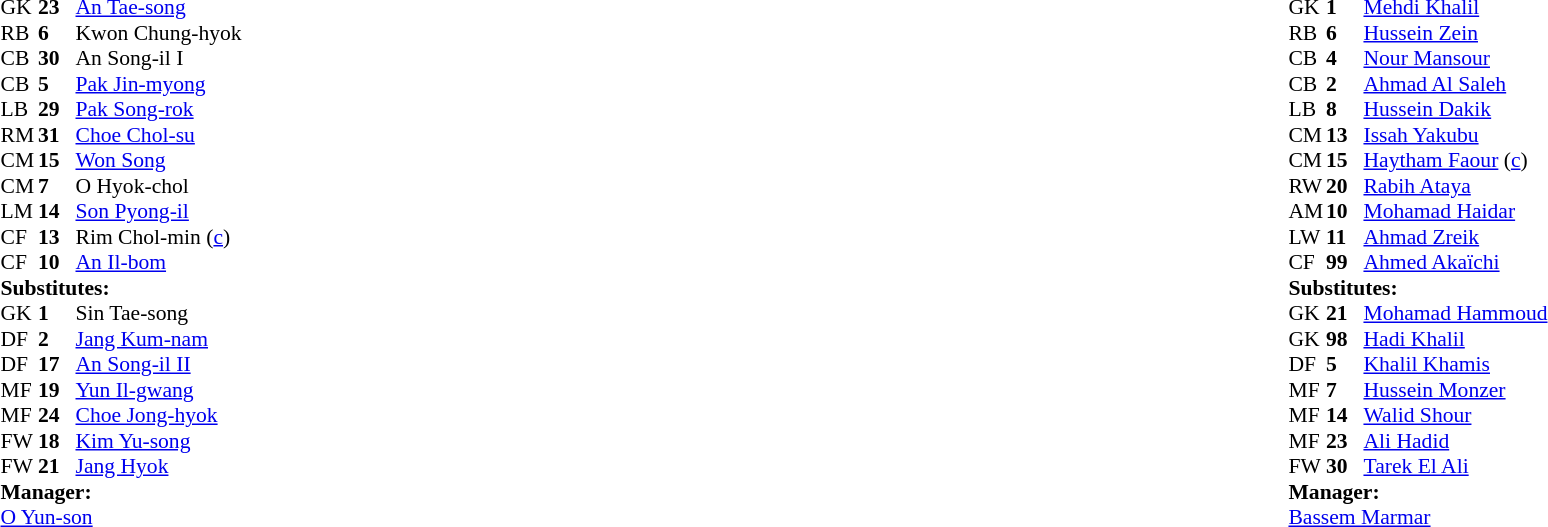<table width="100%">
<tr>
<td valign="top" width="40%"><br><table style="font-size:90%" cellspacing="0" cellpadding="0">
<tr>
<th width=25></th>
<th width=25></th>
</tr>
<tr>
<td>GK</td>
<td><strong>23</strong></td>
<td> <a href='#'>An Tae-song</a></td>
<td></td>
</tr>
<tr>
<td>RB</td>
<td><strong>6</strong></td>
<td> Kwon Chung-hyok</td>
</tr>
<tr>
<td>CB</td>
<td><strong>30</strong></td>
<td> An Song-il I</td>
</tr>
<tr>
<td>CB</td>
<td><strong>5</strong></td>
<td> <a href='#'>Pak Jin-myong</a></td>
</tr>
<tr>
<td>LB</td>
<td><strong>29</strong></td>
<td> <a href='#'>Pak Song-rok</a></td>
</tr>
<tr>
<td>RM</td>
<td><strong>31</strong></td>
<td> <a href='#'>Choe Chol-su</a></td>
<td></td>
<td></td>
</tr>
<tr>
<td>CM</td>
<td><strong>15</strong></td>
<td> <a href='#'>Won Song</a></td>
</tr>
<tr>
<td>CM</td>
<td><strong>7</strong></td>
<td> O Hyok-chol</td>
</tr>
<tr>
<td>LM</td>
<td><strong>14</strong></td>
<td> <a href='#'>Son Pyong-il</a></td>
</tr>
<tr>
<td>CF</td>
<td><strong>13</strong></td>
<td> Rim Chol-min (<a href='#'>c</a>)</td>
<td></td>
<td></td>
</tr>
<tr>
<td>CF</td>
<td><strong>10</strong></td>
<td> <a href='#'>An Il-bom</a></td>
</tr>
<tr>
<td colspan=3><strong>Substitutes:</strong></td>
</tr>
<tr>
<td>GK</td>
<td><strong>1</strong></td>
<td> Sin Tae-song</td>
<td></td>
<td></td>
</tr>
<tr>
<td>DF</td>
<td><strong>2</strong></td>
<td> <a href='#'>Jang Kum-nam</a></td>
</tr>
<tr>
<td>DF</td>
<td><strong>17</strong></td>
<td> <a href='#'>An Song-il II</a></td>
<td></td>
<td></td>
<td></td>
</tr>
<tr>
<td>MF</td>
<td><strong>19</strong></td>
<td> <a href='#'>Yun Il-gwang</a></td>
</tr>
<tr>
<td>MF</td>
<td><strong>24</strong></td>
<td> <a href='#'>Choe Jong-hyok</a></td>
</tr>
<tr>
<td>FW</td>
<td><strong>18</strong></td>
<td> <a href='#'>Kim Yu-song</a></td>
<td></td>
<td></td>
<td></td>
</tr>
<tr>
<td>FW</td>
<td><strong>21</strong></td>
<td> <a href='#'>Jang Hyok</a></td>
</tr>
<tr>
<td colspan=3><strong>Manager:</strong></td>
</tr>
<tr>
<td colspan=3> <a href='#'>O Yun-son</a></td>
</tr>
</table>
</td>
<td valign="top"></td>
<td valign="top" width="50%"><br><table style="font-size:90%; margin:auto" cellspacing="0" cellpadding="0">
<tr>
<th width=25></th>
<th width=25></th>
</tr>
<tr>
<td>GK</td>
<td><strong>1</strong></td>
<td> <a href='#'>Mehdi Khalil</a></td>
</tr>
<tr>
<td>RB</td>
<td><strong>6</strong></td>
<td> <a href='#'>Hussein Zein</a></td>
</tr>
<tr>
<td>CB</td>
<td><strong>4</strong></td>
<td> <a href='#'>Nour Mansour</a></td>
</tr>
<tr>
<td>CB</td>
<td><strong>2</strong></td>
<td> <a href='#'>Ahmad Al Saleh</a></td>
</tr>
<tr>
<td>LB</td>
<td><strong>8</strong></td>
<td> <a href='#'>Hussein Dakik</a></td>
</tr>
<tr>
<td>CM</td>
<td><strong>13</strong></td>
<td> <a href='#'>Issah Yakubu</a></td>
</tr>
<tr>
<td>CM</td>
<td><strong>15</strong></td>
<td> <a href='#'>Haytham Faour</a> (<a href='#'>c</a>)</td>
<td></td>
</tr>
<tr>
<td>RW</td>
<td><strong>20</strong></td>
<td> <a href='#'>Rabih Ataya</a></td>
<td></td>
<td></td>
</tr>
<tr>
<td>AM</td>
<td><strong>10</strong></td>
<td> <a href='#'>Mohamad Haidar</a></td>
</tr>
<tr>
<td>LW</td>
<td><strong>11</strong></td>
<td> <a href='#'>Ahmad Zreik</a></td>
</tr>
<tr>
<td>CF</td>
<td><strong>99</strong></td>
<td> <a href='#'>Ahmed Akaïchi</a></td>
<td></td>
<td></td>
</tr>
<tr>
<td colspan=3><strong>Substitutes:</strong></td>
</tr>
<tr>
<td>GK</td>
<td><strong>21</strong></td>
<td> <a href='#'>Mohamad Hammoud</a></td>
</tr>
<tr>
<td>GK</td>
<td><strong>98</strong></td>
<td> <a href='#'>Hadi Khalil</a></td>
</tr>
<tr>
<td>DF</td>
<td><strong>5</strong></td>
<td> <a href='#'>Khalil Khamis</a></td>
</tr>
<tr>
<td>MF</td>
<td><strong>7</strong></td>
<td> <a href='#'>Hussein Monzer</a></td>
<td></td>
<td></td>
</tr>
<tr>
<td>MF</td>
<td><strong>14</strong></td>
<td> <a href='#'>Walid Shour</a></td>
</tr>
<tr>
<td>MF</td>
<td><strong>23</strong></td>
<td> <a href='#'>Ali Hadid</a></td>
</tr>
<tr>
<td>FW</td>
<td><strong>30</strong></td>
<td> <a href='#'>Tarek El Ali</a></td>
<td></td>
<td></td>
</tr>
<tr>
<td colspan=3><strong>Manager:</strong></td>
</tr>
<tr>
<td colspan=3> <a href='#'>Bassem Marmar</a></td>
</tr>
</table>
</td>
</tr>
</table>
